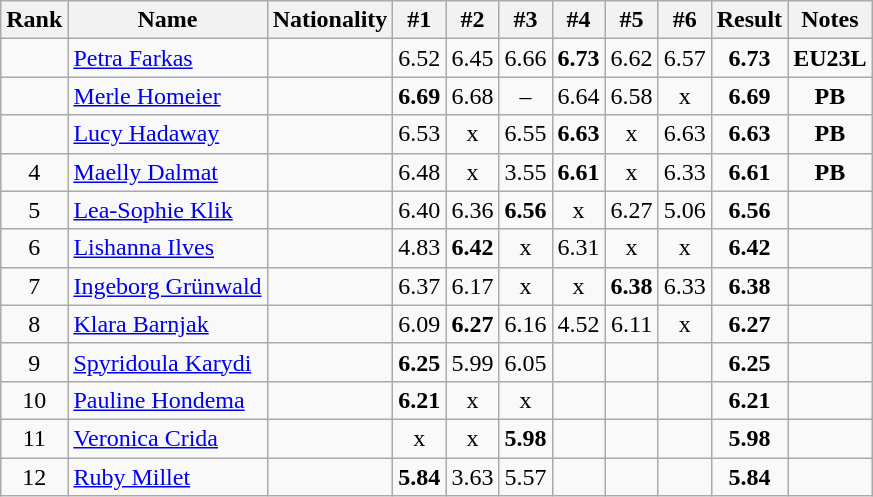<table class="wikitable sortable" style="text-align:center">
<tr>
<th>Rank</th>
<th>Name</th>
<th>Nationality</th>
<th>#1</th>
<th>#2</th>
<th>#3</th>
<th>#4</th>
<th>#5</th>
<th>#6</th>
<th>Result</th>
<th>Notes</th>
</tr>
<tr>
<td></td>
<td align=left><a href='#'>Petra Farkas</a></td>
<td align=left></td>
<td>6.52</td>
<td>6.45</td>
<td>6.66</td>
<td><strong>6.73</strong></td>
<td>6.62</td>
<td>6.57</td>
<td><strong>6.73</strong></td>
<td><strong>EU23L</strong></td>
</tr>
<tr>
<td></td>
<td align=left><a href='#'>Merle Homeier</a></td>
<td align=left></td>
<td><strong>6.69</strong></td>
<td>6.68</td>
<td>–</td>
<td>6.64</td>
<td>6.58</td>
<td>x</td>
<td><strong>6.69</strong></td>
<td><strong>PB</strong></td>
</tr>
<tr>
<td></td>
<td align=left><a href='#'>Lucy Hadaway</a></td>
<td align=left></td>
<td>6.53</td>
<td>x</td>
<td>6.55</td>
<td><strong>6.63</strong></td>
<td>x</td>
<td>6.63</td>
<td><strong>6.63</strong></td>
<td><strong>PB</strong></td>
</tr>
<tr>
<td>4</td>
<td align=left><a href='#'>Maelly Dalmat</a></td>
<td align=left></td>
<td>6.48</td>
<td>x</td>
<td>3.55</td>
<td><strong>6.61</strong></td>
<td>x</td>
<td>6.33</td>
<td><strong>6.61</strong></td>
<td><strong>PB</strong></td>
</tr>
<tr>
<td>5</td>
<td align=left><a href='#'>Lea-Sophie Klik</a></td>
<td align=left></td>
<td>6.40</td>
<td>6.36</td>
<td><strong>6.56</strong></td>
<td>x</td>
<td>6.27</td>
<td>5.06</td>
<td><strong>6.56</strong></td>
<td></td>
</tr>
<tr>
<td>6</td>
<td align=left><a href='#'>Lishanna Ilves</a></td>
<td align=left></td>
<td>4.83</td>
<td><strong>6.42</strong></td>
<td>x</td>
<td>6.31</td>
<td>x</td>
<td>x</td>
<td><strong>6.42</strong></td>
<td></td>
</tr>
<tr>
<td>7</td>
<td align=left><a href='#'>Ingeborg Grünwald</a></td>
<td align=left></td>
<td>6.37</td>
<td>6.17</td>
<td>x</td>
<td>x</td>
<td><strong>6.38</strong></td>
<td>6.33</td>
<td><strong>6.38</strong></td>
<td></td>
</tr>
<tr>
<td>8</td>
<td align=left><a href='#'>Klara Barnjak</a></td>
<td align=left></td>
<td>6.09</td>
<td><strong>6.27</strong></td>
<td>6.16</td>
<td>4.52</td>
<td>6.11</td>
<td>x</td>
<td><strong>6.27</strong></td>
<td></td>
</tr>
<tr>
<td>9</td>
<td align=left><a href='#'>Spyridoula Karydi</a></td>
<td align=left></td>
<td><strong>6.25</strong></td>
<td>5.99</td>
<td>6.05</td>
<td></td>
<td></td>
<td></td>
<td><strong>6.25</strong></td>
<td></td>
</tr>
<tr>
<td>10</td>
<td align=left><a href='#'>Pauline Hondema</a></td>
<td align=left></td>
<td><strong>6.21</strong></td>
<td>x</td>
<td>x</td>
<td></td>
<td></td>
<td></td>
<td><strong>6.21</strong></td>
<td></td>
</tr>
<tr>
<td>11</td>
<td align=left><a href='#'>Veronica Crida</a></td>
<td align=left></td>
<td>x</td>
<td>x</td>
<td><strong>5.98</strong></td>
<td></td>
<td></td>
<td></td>
<td><strong>5.98</strong></td>
<td></td>
</tr>
<tr>
<td>12</td>
<td align=left><a href='#'>Ruby Millet</a></td>
<td align=left></td>
<td><strong>5.84</strong></td>
<td>3.63</td>
<td>5.57</td>
<td></td>
<td></td>
<td></td>
<td><strong>5.84</strong></td>
<td></td>
</tr>
</table>
